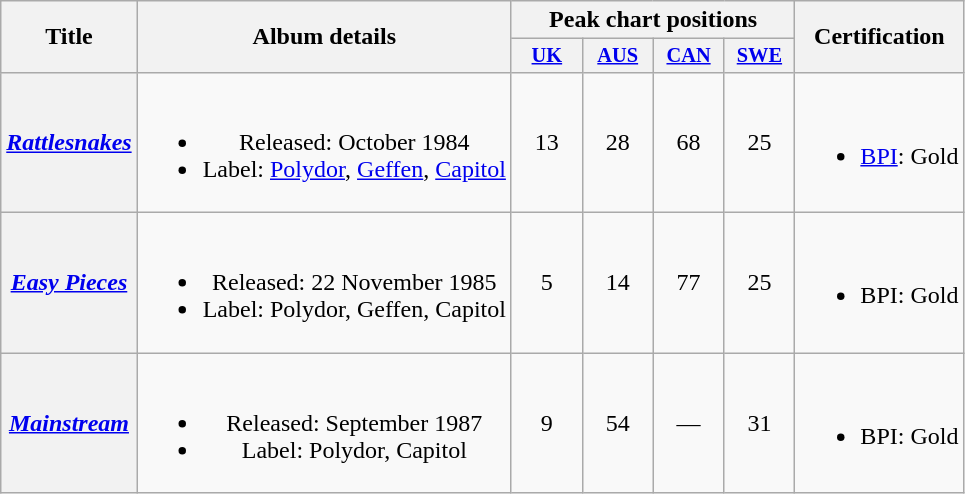<table class="wikitable plainrowheaders" style="text-align:center">
<tr>
<th scope="col" rowspan="2">Title</th>
<th scope="col" rowspan="2">Album details</th>
<th scope="col" colspan="4">Peak chart positions</th>
<th scope="col" rowspan="2">Certification</th>
</tr>
<tr>
<th style="width:3em;font-size:85%"><a href='#'>UK</a><br></th>
<th style="width:3em;font-size:85%"><a href='#'>AUS</a><br></th>
<th style="width:3em;font-size:85%"><a href='#'>CAN</a></th>
<th style="width:3em;font-size:85%"><a href='#'>SWE</a><br></th>
</tr>
<tr>
<th scope="row"><em><a href='#'>Rattlesnakes</a></em></th>
<td><br><ul><li>Released: October 1984</li><li>Label: <a href='#'>Polydor</a>, <a href='#'>Geffen</a>, <a href='#'>Capitol</a></li></ul></td>
<td>13</td>
<td>28</td>
<td>68</td>
<td>25</td>
<td><br><ul><li><a href='#'>BPI</a>: Gold</li></ul></td>
</tr>
<tr>
<th scope="row"><em><a href='#'>Easy Pieces</a></em></th>
<td><br><ul><li>Released: 22 November 1985</li><li>Label: Polydor, Geffen, Capitol</li></ul></td>
<td>5</td>
<td>14</td>
<td>77</td>
<td>25</td>
<td><br><ul><li>BPI: Gold</li></ul></td>
</tr>
<tr>
<th scope="row"><em><a href='#'>Mainstream</a></em></th>
<td><br><ul><li>Released: September 1987</li><li>Label: Polydor, Capitol</li></ul></td>
<td>9</td>
<td>54</td>
<td>—</td>
<td>31</td>
<td><br><ul><li>BPI: Gold</li></ul></td>
</tr>
</table>
